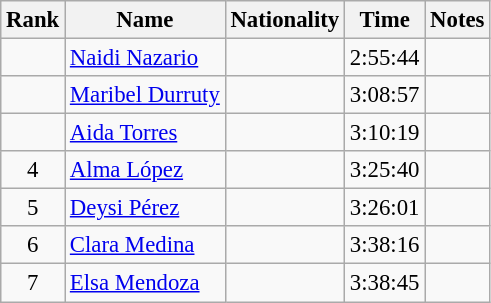<table class="wikitable sortable" style="text-align:center;font-size:95%">
<tr>
<th>Rank</th>
<th>Name</th>
<th>Nationality</th>
<th>Time</th>
<th>Notes</th>
</tr>
<tr>
<td></td>
<td align=left><a href='#'>Naidi Nazario</a></td>
<td align=left></td>
<td>2:55:44</td>
<td></td>
</tr>
<tr>
<td></td>
<td align=left><a href='#'>Maribel Durruty</a></td>
<td align=left></td>
<td>3:08:57</td>
<td></td>
</tr>
<tr>
<td></td>
<td align=left><a href='#'>Aida Torres</a></td>
<td align=left></td>
<td>3:10:19</td>
<td></td>
</tr>
<tr>
<td>4</td>
<td align=left><a href='#'>Alma López</a></td>
<td align=left></td>
<td>3:25:40</td>
<td></td>
</tr>
<tr>
<td>5</td>
<td align=left><a href='#'>Deysi Pérez</a></td>
<td align=left></td>
<td>3:26:01</td>
<td></td>
</tr>
<tr>
<td>6</td>
<td align=left><a href='#'>Clara Medina</a></td>
<td align=left></td>
<td>3:38:16</td>
<td></td>
</tr>
<tr>
<td>7</td>
<td align=left><a href='#'>Elsa Mendoza</a></td>
<td align=left></td>
<td>3:38:45</td>
<td></td>
</tr>
</table>
